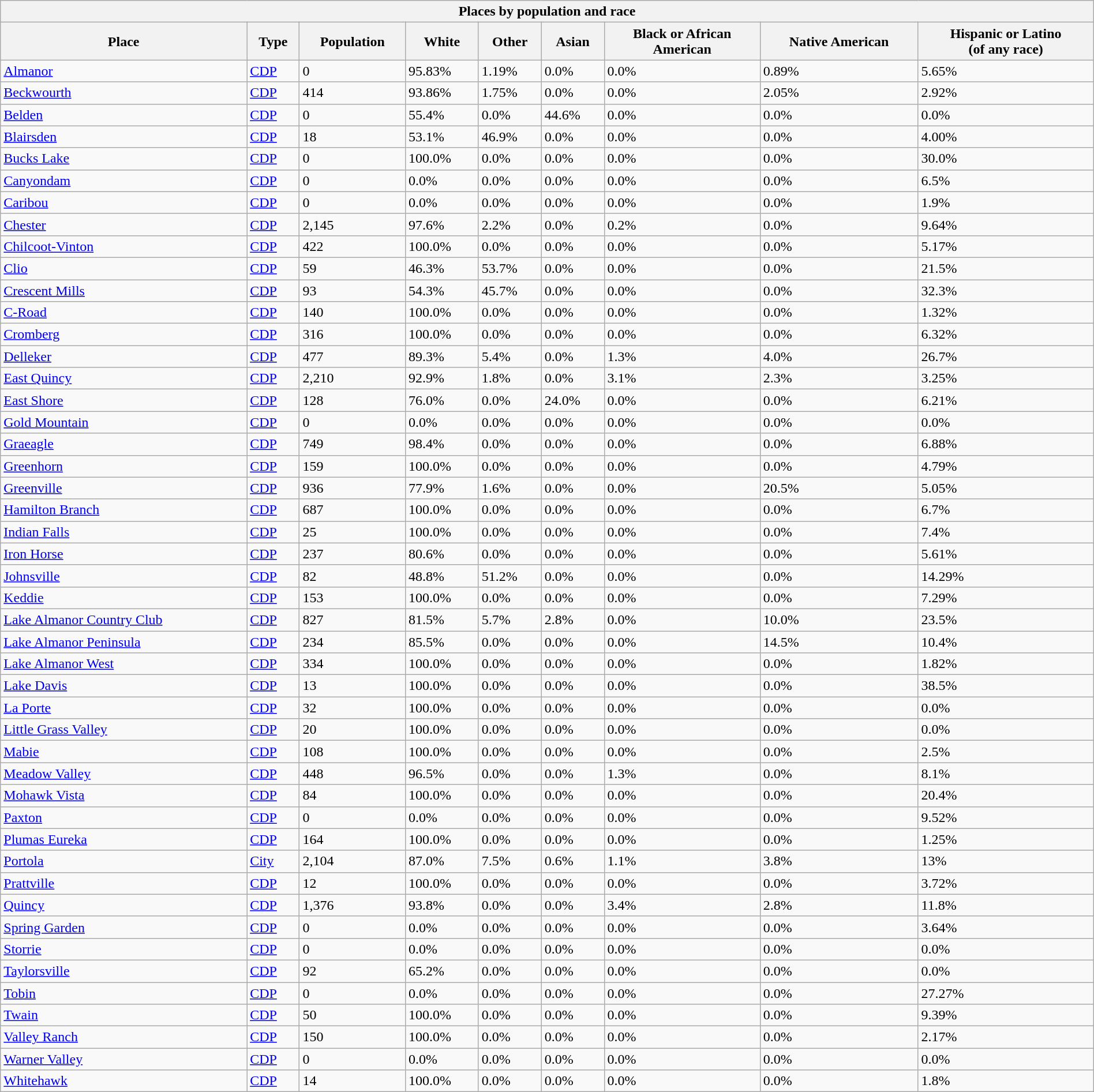<table class="wikitable sortable mw-collapsible collapsible collapsed" style="width: 100%;">
<tr>
<th colspan=9>Places by population and race</th>
</tr>
<tr>
<th>Place</th>
<th>Type</th>
<th data-sort-type="number">Population</th>
<th data-sort-type="number">White</th>
<th data-sort-type="number">Other<br></th>
<th data-sort-type="number">Asian</th>
<th data-sort-type="number">Black or African<br>American</th>
<th data-sort-type="number">Native American<br></th>
<th data-sort-type="number">Hispanic or Latino<br>(of any race)</th>
</tr>
<tr>
<td><a href='#'>Almanor</a></td>
<td><a href='#'>CDP</a></td>
<td>0</td>
<td>95.83%</td>
<td>1.19%</td>
<td>0.0%</td>
<td>0.0%</td>
<td>0.89%</td>
<td>5.65%</td>
</tr>
<tr>
<td><a href='#'>Beckwourth</a></td>
<td><a href='#'>CDP</a></td>
<td>414</td>
<td>93.86%</td>
<td>1.75%</td>
<td>0.0%</td>
<td>0.0%</td>
<td>2.05%</td>
<td>2.92%</td>
</tr>
<tr>
<td><a href='#'>Belden</a></td>
<td><a href='#'>CDP</a></td>
<td>0</td>
<td>55.4%</td>
<td>0.0%</td>
<td>44.6%</td>
<td>0.0%</td>
<td>0.0%</td>
<td>0.0%</td>
</tr>
<tr>
<td><a href='#'>Blairsden</a></td>
<td><a href='#'>CDP</a></td>
<td>18</td>
<td>53.1%</td>
<td>46.9%</td>
<td>0.0%</td>
<td>0.0%</td>
<td>0.0%</td>
<td>4.00%</td>
</tr>
<tr>
<td><a href='#'>Bucks Lake</a></td>
<td><a href='#'>CDP</a></td>
<td>0</td>
<td>100.0%</td>
<td>0.0%</td>
<td>0.0%</td>
<td>0.0%</td>
<td>0.0%</td>
<td>30.0%</td>
</tr>
<tr>
<td><a href='#'>Canyondam</a></td>
<td><a href='#'>CDP</a></td>
<td>0</td>
<td>0.0%</td>
<td>0.0%</td>
<td>0.0%</td>
<td>0.0%</td>
<td>0.0%</td>
<td>6.5%</td>
</tr>
<tr>
<td><a href='#'>Caribou</a></td>
<td><a href='#'>CDP</a></td>
<td>0</td>
<td>0.0%</td>
<td>0.0%</td>
<td>0.0%</td>
<td>0.0%</td>
<td>0.0%</td>
<td>1.9%</td>
</tr>
<tr>
<td><a href='#'>Chester</a></td>
<td><a href='#'>CDP</a></td>
<td>2,145</td>
<td>97.6%</td>
<td>2.2%</td>
<td>0.0%</td>
<td>0.2%</td>
<td>0.0%</td>
<td>9.64%</td>
</tr>
<tr>
<td><a href='#'>Chilcoot-Vinton</a></td>
<td><a href='#'>CDP</a></td>
<td>422</td>
<td>100.0%</td>
<td>0.0%</td>
<td>0.0%</td>
<td>0.0%</td>
<td>0.0%</td>
<td>5.17%</td>
</tr>
<tr>
<td><a href='#'>Clio</a></td>
<td><a href='#'>CDP</a></td>
<td>59</td>
<td>46.3%</td>
<td>53.7%</td>
<td>0.0%</td>
<td>0.0%</td>
<td>0.0%</td>
<td>21.5%</td>
</tr>
<tr>
<td><a href='#'>Crescent Mills</a></td>
<td><a href='#'>CDP</a></td>
<td>93</td>
<td>54.3%</td>
<td>45.7%</td>
<td>0.0%</td>
<td>0.0%</td>
<td>0.0%</td>
<td>32.3%</td>
</tr>
<tr>
<td><a href='#'>C-Road</a></td>
<td><a href='#'>CDP</a></td>
<td>140</td>
<td>100.0%</td>
<td>0.0%</td>
<td>0.0%</td>
<td>0.0%</td>
<td>0.0%</td>
<td>1.32%</td>
</tr>
<tr>
<td><a href='#'>Cromberg</a></td>
<td><a href='#'>CDP</a></td>
<td>316</td>
<td>100.0%</td>
<td>0.0%</td>
<td>0.0%</td>
<td>0.0%</td>
<td>0.0%</td>
<td>6.32%</td>
</tr>
<tr>
<td><a href='#'>Delleker</a></td>
<td><a href='#'>CDP</a></td>
<td>477</td>
<td>89.3%</td>
<td>5.4%</td>
<td>0.0%</td>
<td>1.3%</td>
<td>4.0%</td>
<td>26.7%</td>
</tr>
<tr>
<td><a href='#'>East Quincy</a></td>
<td><a href='#'>CDP</a></td>
<td>2,210</td>
<td>92.9%</td>
<td>1.8%</td>
<td>0.0%</td>
<td>3.1%</td>
<td>2.3%</td>
<td>3.25%</td>
</tr>
<tr>
<td><a href='#'>East Shore</a></td>
<td><a href='#'>CDP</a></td>
<td>128</td>
<td>76.0%</td>
<td>0.0%</td>
<td>24.0%</td>
<td>0.0%</td>
<td>0.0%</td>
<td>6.21%</td>
</tr>
<tr>
<td><a href='#'>Gold Mountain</a></td>
<td><a href='#'>CDP</a></td>
<td>0</td>
<td>0.0%</td>
<td>0.0%</td>
<td>0.0%</td>
<td>0.0%</td>
<td>0.0%</td>
<td>0.0%</td>
</tr>
<tr>
<td><a href='#'>Graeagle</a></td>
<td><a href='#'>CDP</a></td>
<td>749</td>
<td>98.4%</td>
<td>0.0%</td>
<td>0.0%</td>
<td>0.0%</td>
<td>0.0%</td>
<td>6.88%</td>
</tr>
<tr>
<td><a href='#'>Greenhorn</a></td>
<td><a href='#'>CDP</a></td>
<td>159</td>
<td>100.0%</td>
<td>0.0%</td>
<td>0.0%</td>
<td>0.0%</td>
<td>0.0%</td>
<td>4.79%</td>
</tr>
<tr>
<td><a href='#'>Greenville</a></td>
<td><a href='#'>CDP</a></td>
<td>936</td>
<td>77.9%</td>
<td>1.6%</td>
<td>0.0%</td>
<td>0.0%</td>
<td>20.5%</td>
<td>5.05%</td>
</tr>
<tr>
<td><a href='#'>Hamilton Branch</a></td>
<td><a href='#'>CDP</a></td>
<td>687</td>
<td>100.0%</td>
<td>0.0%</td>
<td>0.0%</td>
<td>0.0%</td>
<td>0.0%</td>
<td>6.7%</td>
</tr>
<tr>
<td><a href='#'>Indian Falls</a></td>
<td><a href='#'>CDP</a></td>
<td>25</td>
<td>100.0%</td>
<td>0.0%</td>
<td>0.0%</td>
<td>0.0%</td>
<td>0.0%</td>
<td>7.4%</td>
</tr>
<tr>
<td><a href='#'>Iron Horse</a></td>
<td><a href='#'>CDP</a></td>
<td>237</td>
<td>80.6%</td>
<td>0.0%</td>
<td>0.0%</td>
<td>0.0%</td>
<td>0.0%</td>
<td>5.61%</td>
</tr>
<tr>
<td><a href='#'>Johnsville</a></td>
<td><a href='#'>CDP</a></td>
<td>82</td>
<td>48.8%</td>
<td>51.2%</td>
<td>0.0%</td>
<td>0.0%</td>
<td>0.0%</td>
<td>14.29%</td>
</tr>
<tr>
<td><a href='#'>Keddie</a></td>
<td><a href='#'>CDP</a></td>
<td>153</td>
<td>100.0%</td>
<td>0.0%</td>
<td>0.0%</td>
<td>0.0%</td>
<td>0.0%</td>
<td>7.29%</td>
</tr>
<tr>
<td><a href='#'>Lake Almanor Country Club</a></td>
<td><a href='#'>CDP</a></td>
<td>827</td>
<td>81.5%</td>
<td>5.7%</td>
<td>2.8%</td>
<td>0.0%</td>
<td>10.0%</td>
<td>23.5%</td>
</tr>
<tr>
<td><a href='#'>Lake Almanor Peninsula</a></td>
<td><a href='#'>CDP</a></td>
<td>234</td>
<td>85.5%</td>
<td>0.0%</td>
<td>0.0%</td>
<td>0.0%</td>
<td>14.5%</td>
<td>10.4%</td>
</tr>
<tr>
<td><a href='#'>Lake Almanor West</a></td>
<td><a href='#'>CDP</a></td>
<td>334</td>
<td>100.0%</td>
<td>0.0%</td>
<td>0.0%</td>
<td>0.0%</td>
<td>0.0%</td>
<td>1.82%</td>
</tr>
<tr>
<td><a href='#'>Lake Davis</a></td>
<td><a href='#'>CDP</a></td>
<td>13</td>
<td>100.0%</td>
<td>0.0%</td>
<td>0.0%</td>
<td>0.0%</td>
<td>0.0%</td>
<td>38.5%</td>
</tr>
<tr>
<td><a href='#'>La Porte</a></td>
<td><a href='#'>CDP</a></td>
<td>32</td>
<td>100.0%</td>
<td>0.0%</td>
<td>0.0%</td>
<td>0.0%</td>
<td>0.0%</td>
<td>0.0%</td>
</tr>
<tr>
<td><a href='#'>Little Grass Valley</a></td>
<td><a href='#'>CDP</a></td>
<td>20</td>
<td>100.0%</td>
<td>0.0%</td>
<td>0.0%</td>
<td>0.0%</td>
<td>0.0%</td>
<td>0.0%</td>
</tr>
<tr>
<td><a href='#'>Mabie</a></td>
<td><a href='#'>CDP</a></td>
<td>108</td>
<td>100.0%</td>
<td>0.0%</td>
<td>0.0%</td>
<td>0.0%</td>
<td>0.0%</td>
<td>2.5%</td>
</tr>
<tr>
<td><a href='#'>Meadow Valley</a></td>
<td><a href='#'>CDP</a></td>
<td>448</td>
<td>96.5%</td>
<td>0.0%</td>
<td>0.0%</td>
<td>1.3%</td>
<td>0.0%</td>
<td>8.1%</td>
</tr>
<tr>
<td><a href='#'>Mohawk Vista</a></td>
<td><a href='#'>CDP</a></td>
<td>84</td>
<td>100.0%</td>
<td>0.0%</td>
<td>0.0%</td>
<td>0.0%</td>
<td>0.0%</td>
<td>20.4%</td>
</tr>
<tr>
<td><a href='#'>Paxton</a></td>
<td><a href='#'>CDP</a></td>
<td>0</td>
<td>0.0%</td>
<td>0.0%</td>
<td>0.0%</td>
<td>0.0%</td>
<td>0.0%</td>
<td>9.52%</td>
</tr>
<tr>
<td><a href='#'>Plumas Eureka</a></td>
<td><a href='#'>CDP</a></td>
<td>164</td>
<td>100.0%</td>
<td>0.0%</td>
<td>0.0%</td>
<td>0.0%</td>
<td>0.0%</td>
<td>1.25%</td>
</tr>
<tr>
<td><a href='#'>Portola</a></td>
<td><a href='#'>City</a></td>
<td>2,104</td>
<td>87.0%</td>
<td>7.5%</td>
<td>0.6%</td>
<td>1.1%</td>
<td>3.8%</td>
<td>13%</td>
</tr>
<tr>
<td><a href='#'>Prattville</a></td>
<td><a href='#'>CDP</a></td>
<td>12</td>
<td>100.0%</td>
<td>0.0%</td>
<td>0.0%</td>
<td>0.0%</td>
<td>0.0%</td>
<td>3.72%</td>
</tr>
<tr>
<td><a href='#'>Quincy</a></td>
<td><a href='#'>CDP</a></td>
<td>1,376</td>
<td>93.8%</td>
<td>0.0%</td>
<td>0.0%</td>
<td>3.4%</td>
<td>2.8%</td>
<td>11.8%</td>
</tr>
<tr>
<td><a href='#'>Spring Garden</a></td>
<td><a href='#'>CDP</a></td>
<td>0</td>
<td>0.0%</td>
<td>0.0%</td>
<td>0.0%</td>
<td>0.0%</td>
<td>0.0%</td>
<td>3.64%</td>
</tr>
<tr>
<td><a href='#'>Storrie</a></td>
<td><a href='#'>CDP</a></td>
<td>0</td>
<td>0.0%</td>
<td>0.0%</td>
<td>0.0%</td>
<td>0.0%</td>
<td>0.0%</td>
<td>0.0%</td>
</tr>
<tr>
<td><a href='#'>Taylorsville</a></td>
<td><a href='#'>CDP</a></td>
<td>92</td>
<td>65.2%</td>
<td>0.0%</td>
<td>0.0%</td>
<td>0.0%</td>
<td>0.0%</td>
<td>0.0%</td>
</tr>
<tr>
<td><a href='#'>Tobin</a></td>
<td><a href='#'>CDP</a></td>
<td>0</td>
<td>0.0%</td>
<td>0.0%</td>
<td>0.0%</td>
<td>0.0%</td>
<td>0.0%</td>
<td>27.27%</td>
</tr>
<tr>
<td><a href='#'>Twain</a></td>
<td><a href='#'>CDP</a></td>
<td>50</td>
<td>100.0%</td>
<td>0.0%</td>
<td>0.0%</td>
<td>0.0%</td>
<td>0.0%</td>
<td>9.39%</td>
</tr>
<tr>
<td><a href='#'>Valley Ranch</a></td>
<td><a href='#'>CDP</a></td>
<td>150</td>
<td>100.0%</td>
<td>0.0%</td>
<td>0.0%</td>
<td>0.0%</td>
<td>0.0%</td>
<td>2.17%</td>
</tr>
<tr>
<td><a href='#'>Warner Valley</a></td>
<td><a href='#'>CDP</a></td>
<td>0</td>
<td>0.0%</td>
<td>0.0%</td>
<td>0.0%</td>
<td>0.0%</td>
<td>0.0%</td>
<td>0.0%</td>
</tr>
<tr>
<td><a href='#'>Whitehawk</a></td>
<td><a href='#'>CDP</a></td>
<td>14</td>
<td>100.0%</td>
<td>0.0%</td>
<td>0.0%</td>
<td>0.0%</td>
<td>0.0%</td>
<td>1.8%</td>
</tr>
</table>
